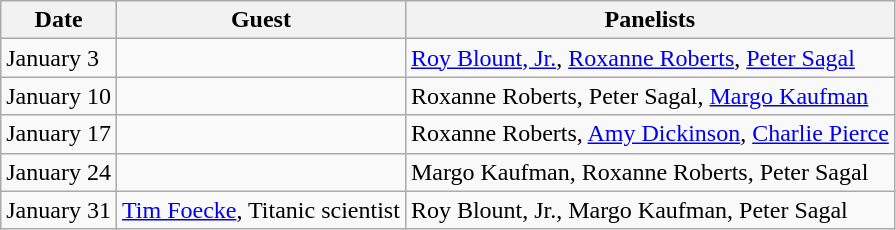<table class="wikitable">
<tr>
<th>Date</th>
<th>Guest</th>
<th>Panelists</th>
</tr>
<tr>
<td>January 3</td>
<td></td>
<td><a href='#'>Roy Blount, Jr.</a>, <a href='#'>Roxanne Roberts</a>, <a href='#'>Peter Sagal</a></td>
</tr>
<tr>
<td>January 10</td>
<td></td>
<td>Roxanne Roberts, Peter Sagal, <a href='#'>Margo Kaufman</a></td>
</tr>
<tr>
<td>January 17</td>
<td></td>
<td>Roxanne Roberts, <a href='#'>Amy Dickinson</a>, <a href='#'>Charlie Pierce</a></td>
</tr>
<tr>
<td>January 24</td>
<td></td>
<td>Margo Kaufman, Roxanne Roberts, Peter Sagal</td>
</tr>
<tr>
<td>January 31</td>
<td><a href='#'>Tim Foecke</a>, Titanic scientist </td>
<td>Roy Blount, Jr., Margo Kaufman, Peter Sagal</td>
</tr>
</table>
